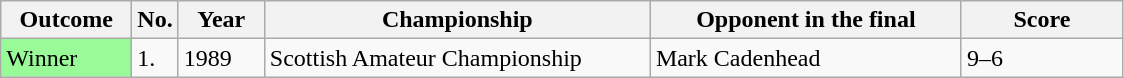<table class="sortable wikitable">
<tr>
<th width="80">Outcome</th>
<th width="20">No.</th>
<th width="50">Year</th>
<th width="250">Championship</th>
<th width="200">Opponent in the final</th>
<th width="100">Score</th>
</tr>
<tr>
<td style="background:#98FB98">Winner</td>
<td>1.</td>
<td>1989</td>
<td>Scottish Amateur Championship</td>
<td> Mark Cadenhead</td>
<td>9–6</td>
</tr>
</table>
